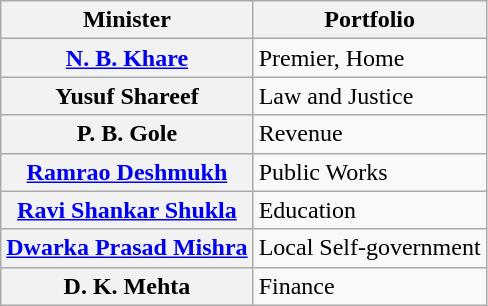<table class="wikitable sortable">
<tr>
<th scope=col>Minister</th>
<th scope=col>Portfolio</th>
</tr>
<tr>
<th scope=row><a href='#'>N. B. Khare</a></th>
<td>Premier, Home</td>
</tr>
<tr>
<th scope=row>Yusuf Shareef</th>
<td>Law and Justice</td>
</tr>
<tr>
<th scope=row>P. B. Gole</th>
<td>Revenue</td>
</tr>
<tr>
<th scope=row><a href='#'>Ramrao Deshmukh</a></th>
<td>Public Works</td>
</tr>
<tr>
<th scope=row><a href='#'>Ravi Shankar Shukla</a></th>
<td>Education</td>
</tr>
<tr>
<th scope=row><a href='#'>Dwarka Prasad Mishra</a></th>
<td>Local Self-government</td>
</tr>
<tr>
<th scope=row>D. K. Mehta</th>
<td>Finance</td>
</tr>
</table>
